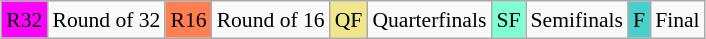<table class="wikitable" style="margin:0.5em auto; font-size:90%; line-height:1.25em;">
<tr>
<td bgcolor="#FF00FF" align=center>R32</td>
<td>Round of 32</td>
<td bgcolor="#FF7F50" align=center>R16</td>
<td>Round of 16</td>
<td bgcolor="#F0E68C" align=center>QF</td>
<td>Quarterfinals</td>
<td bgcolor="#7FFFD4" align=center>SF</td>
<td>Semifinals</td>
<td bgcolor="#48D1CC" align=center>F</td>
<td>Final</td>
</tr>
</table>
